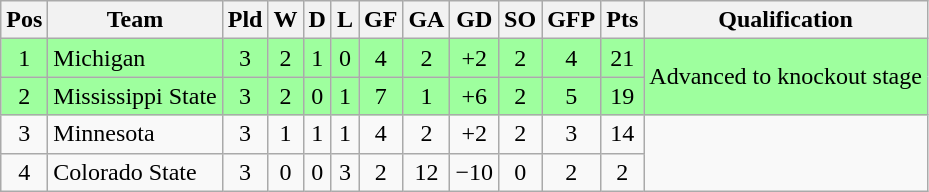<table class="wikitable" style="text-align:center">
<tr>
<th>Pos</th>
<th>Team</th>
<th>Pld</th>
<th>W</th>
<th>D</th>
<th>L</th>
<th>GF</th>
<th>GA</th>
<th>GD</th>
<th>SO</th>
<th>GFP</th>
<th>Pts</th>
<th>Qualification</th>
</tr>
<tr bgcolor="#9eff9e">
<td>1</td>
<td style="text-align:left">Michigan</td>
<td>3</td>
<td>2</td>
<td>1</td>
<td>0</td>
<td>4</td>
<td>2</td>
<td>+2</td>
<td>2</td>
<td>4</td>
<td>21</td>
<td rowspan="2">Advanced to knockout stage</td>
</tr>
<tr bgcolor="#9eff9e">
<td>2</td>
<td style="text-align:left">Mississippi State</td>
<td>3</td>
<td>2</td>
<td>0</td>
<td>1</td>
<td>7</td>
<td>1</td>
<td>+6</td>
<td>2</td>
<td>5</td>
<td>19</td>
</tr>
<tr>
<td>3</td>
<td style="text-align:left">Minnesota</td>
<td>3</td>
<td>1</td>
<td>1</td>
<td>1</td>
<td>4</td>
<td>2</td>
<td>+2</td>
<td>2</td>
<td>3</td>
<td>14</td>
<td rowspan="2"></td>
</tr>
<tr>
<td>4</td>
<td style="text-align:left">Colorado State</td>
<td>3</td>
<td>0</td>
<td>0</td>
<td>3</td>
<td>2</td>
<td>12</td>
<td>−10</td>
<td>0</td>
<td>2</td>
<td>2</td>
</tr>
</table>
